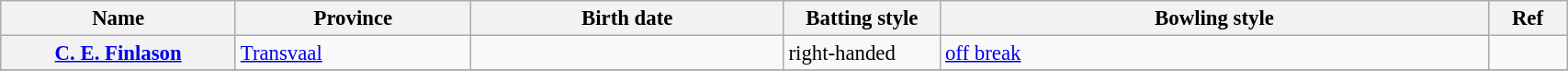<table class="wikitable plainrowheaders" style="font-size:95%; width:90%;">
<tr>
<th scope="col" width="15%">Name</th>
<th scope="col" width="15%">Province</th>
<th scope="col" width="20%">Birth date</th>
<th scope="col" width="10%">Batting style</th>
<th scope="col" width="35%">Bowling style</th>
<th scope="col" width="5%">Ref</th>
</tr>
<tr>
<th scope="row"><a href='#'>C. E. Finlason</a></th>
<td><a href='#'>Transvaal</a></td>
<td></td>
<td>right-handed</td>
<td><a href='#'>off break</a></td>
<td></td>
</tr>
<tr>
</tr>
</table>
